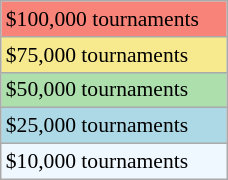<table class="wikitable"  style="font-size:90%; width:12%;">
<tr style="background:#f88379;">
<td>$100,000 tournaments</td>
</tr>
<tr style="background:#f7e98e;">
<td>$75,000 tournaments</td>
</tr>
<tr style="background:#addfad;">
<td>$50,000 tournaments</td>
</tr>
<tr style="background:lightblue;">
<td>$25,000 tournaments</td>
</tr>
<tr style="background:#f0f8ff;">
<td>$10,000 tournaments</td>
</tr>
</table>
